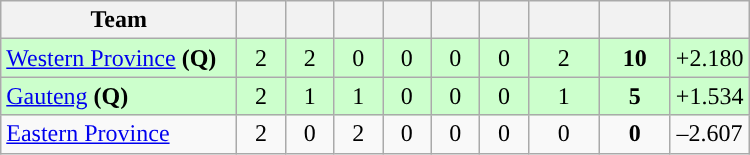<table class="wikitable" style="text-align:center">
<tr>
<th width="150">Team</th>
<th width="25"></th>
<th width="25"></th>
<th width="25"></th>
<th width="25"></th>
<th width="25"></th>
<th width="25"></th>
<th width="40"></th>
<th width="40"></th>
<th width="45"></th>
</tr>
<tr style="background:#cfc">
<td style="text-align:left"><a href='#'>Western Province</a> <strong>(Q)</strong></td>
<td>2</td>
<td>2</td>
<td>0</td>
<td>0</td>
<td>0</td>
<td>0</td>
<td>2</td>
<td><strong>10</strong></td>
<td>+2.180</td>
</tr>
<tr style="background:#cfc">
<td style="text-align:left"><a href='#'>Gauteng</a> <strong>(Q)</strong></td>
<td>2</td>
<td>1</td>
<td>1</td>
<td>0</td>
<td>0</td>
<td>0</td>
<td>1</td>
<td><strong>5</strong></td>
<td>+1.534</td>
</tr>
<tr>
<td style="text-align:left"><a href='#'>Eastern Province</a></td>
<td>2</td>
<td>0</td>
<td>2</td>
<td>0</td>
<td>0</td>
<td>0</td>
<td>0</td>
<td><strong>0</strong></td>
<td>–2.607</td>
</tr>
</table>
